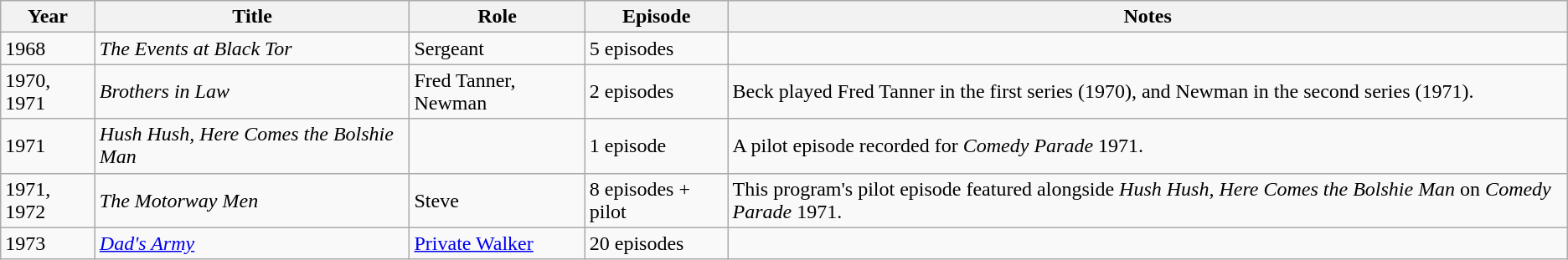<table class="wikitable">
<tr>
<th>Year</th>
<th>Title</th>
<th>Role</th>
<th>Episode</th>
<th>Notes</th>
</tr>
<tr>
<td>1968</td>
<td><em>The Events at Black Tor</em></td>
<td>Sergeant</td>
<td>5 episodes</td>
<td></td>
</tr>
<tr>
<td>1970, 1971</td>
<td><em>Brothers in Law</em></td>
<td>Fred Tanner, Newman</td>
<td>2 episodes</td>
<td>Beck played Fred Tanner in the first series (1970), and Newman in the second series (1971).</td>
</tr>
<tr>
<td>1971</td>
<td><em>Hush Hush, Here Comes the Bolshie Man</em></td>
<td></td>
<td>1 episode</td>
<td>A pilot episode recorded for <em>Comedy Parade</em> 1971.</td>
</tr>
<tr>
<td>1971, 1972</td>
<td><em>The Motorway Men</em></td>
<td>Steve</td>
<td>8 episodes + pilot</td>
<td>This program's pilot episode featured alongside <em>Hush Hush, Here Comes the Bolshie Man</em> on <em>Comedy Parade</em> 1971.</td>
</tr>
<tr>
<td>1973</td>
<td><em><a href='#'>Dad's Army</a></em></td>
<td><a href='#'>Private Walker</a></td>
<td>20 episodes</td>
<td></td>
</tr>
</table>
